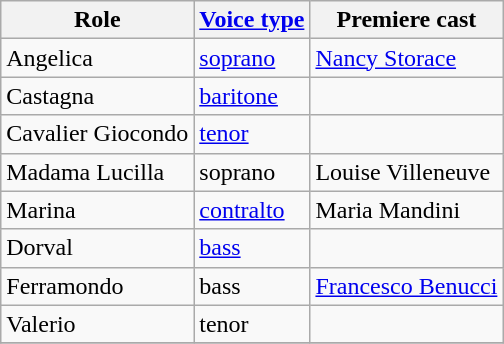<table class="wikitable">
<tr>
<th>Role</th>
<th><a href='#'>Voice type</a></th>
<th>Premiere cast</th>
</tr>
<tr>
<td>Angelica</td>
<td><a href='#'>soprano</a></td>
<td><a href='#'>Nancy Storace</a></td>
</tr>
<tr>
<td>Castagna</td>
<td><a href='#'>baritone</a></td>
<td></td>
</tr>
<tr>
<td>Cavalier Giocondo</td>
<td><a href='#'>tenor</a></td>
<td></td>
</tr>
<tr>
<td>Madama Lucilla</td>
<td>soprano</td>
<td>Louise Villeneuve</td>
</tr>
<tr>
<td>Marina</td>
<td><a href='#'>contralto</a></td>
<td>Maria Mandini</td>
</tr>
<tr>
<td>Dorval</td>
<td><a href='#'>bass</a></td>
<td></td>
</tr>
<tr>
<td>Ferramondo</td>
<td>bass</td>
<td><a href='#'>Francesco Benucci</a></td>
</tr>
<tr>
<td>Valerio</td>
<td>tenor</td>
<td></td>
</tr>
<tr>
</tr>
</table>
